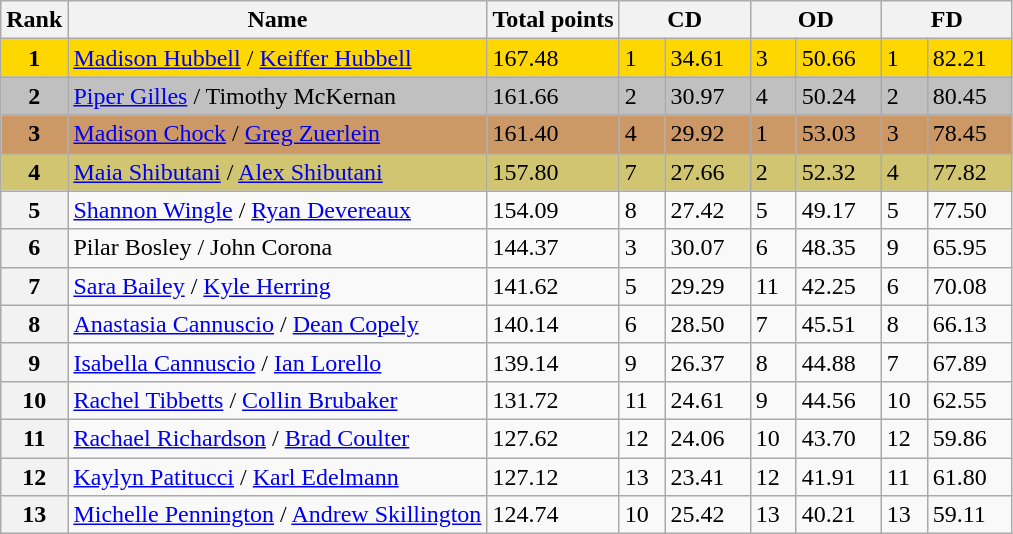<table class="wikitable">
<tr>
<th>Rank</th>
<th>Name</th>
<th>Total points</th>
<th colspan="2" width="80px">CD</th>
<th colspan="2" width="80px">OD</th>
<th colspan="2" width="80px">FD</th>
</tr>
<tr style="background:gold;">
<td style="text-align:center;"><strong>1</strong></td>
<td><a href='#'>Madison Hubbell</a> / <a href='#'>Keiffer Hubbell</a></td>
<td>167.48</td>
<td>1</td>
<td>34.61</td>
<td>3</td>
<td>50.66</td>
<td>1</td>
<td>82.21</td>
</tr>
<tr style="background:silver;">
<td style="text-align:center;"><strong>2</strong></td>
<td><a href='#'>Piper Gilles</a> / Timothy McKernan</td>
<td>161.66</td>
<td>2</td>
<td>30.97</td>
<td>4</td>
<td>50.24</td>
<td>2</td>
<td>80.45</td>
</tr>
<tr style="background:#c96;">
<td style="text-align:center;"><strong>3</strong></td>
<td><a href='#'>Madison Chock</a> / <a href='#'>Greg Zuerlein</a></td>
<td>161.40</td>
<td>4</td>
<td>29.92</td>
<td>1</td>
<td>53.03</td>
<td>3</td>
<td>78.45</td>
</tr>
<tr style="background:#d1c571;">
<td style="text-align:center;"><strong>4</strong></td>
<td><a href='#'>Maia Shibutani</a> / <a href='#'>Alex Shibutani</a></td>
<td>157.80</td>
<td>7</td>
<td>27.66</td>
<td>2</td>
<td>52.32</td>
<td>4</td>
<td>77.82</td>
</tr>
<tr>
<th>5</th>
<td><a href='#'>Shannon Wingle</a> / <a href='#'>Ryan Devereaux</a></td>
<td>154.09</td>
<td>8</td>
<td>27.42</td>
<td>5</td>
<td>49.17</td>
<td>5</td>
<td>77.50</td>
</tr>
<tr>
<th>6</th>
<td>Pilar Bosley / John Corona</td>
<td>144.37</td>
<td>3</td>
<td>30.07</td>
<td>6</td>
<td>48.35</td>
<td>9</td>
<td>65.95</td>
</tr>
<tr>
<th>7</th>
<td><a href='#'>Sara Bailey</a> / <a href='#'>Kyle Herring</a></td>
<td>141.62</td>
<td>5</td>
<td>29.29</td>
<td>11</td>
<td>42.25</td>
<td>6</td>
<td>70.08</td>
</tr>
<tr>
<th>8</th>
<td><a href='#'>Anastasia Cannuscio</a> / <a href='#'>Dean Copely</a></td>
<td>140.14</td>
<td>6</td>
<td>28.50</td>
<td>7</td>
<td>45.51</td>
<td>8</td>
<td>66.13</td>
</tr>
<tr>
<th>9</th>
<td><a href='#'>Isabella Cannuscio</a> / <a href='#'>Ian Lorello</a></td>
<td>139.14</td>
<td>9</td>
<td>26.37</td>
<td>8</td>
<td>44.88</td>
<td>7</td>
<td>67.89</td>
</tr>
<tr>
<th>10</th>
<td><a href='#'>Rachel Tibbetts</a> / <a href='#'>Collin Brubaker</a></td>
<td>131.72</td>
<td>11</td>
<td>24.61</td>
<td>9</td>
<td>44.56</td>
<td>10</td>
<td>62.55</td>
</tr>
<tr>
<th>11</th>
<td><a href='#'>Rachael Richardson</a> / <a href='#'>Brad Coulter</a></td>
<td>127.62</td>
<td>12</td>
<td>24.06</td>
<td>10</td>
<td>43.70</td>
<td>12</td>
<td>59.86</td>
</tr>
<tr>
<th>12</th>
<td><a href='#'>Kaylyn Patitucci</a> / <a href='#'>Karl Edelmann</a></td>
<td>127.12</td>
<td>13</td>
<td>23.41</td>
<td>12</td>
<td>41.91</td>
<td>11</td>
<td>61.80</td>
</tr>
<tr>
<th>13</th>
<td><a href='#'>Michelle Pennington</a> / <a href='#'>Andrew Skillington</a></td>
<td>124.74</td>
<td>10</td>
<td>25.42</td>
<td>13</td>
<td>40.21</td>
<td>13</td>
<td>59.11</td>
</tr>
</table>
